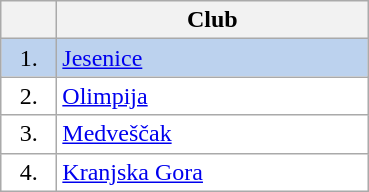<table class="wikitable">
<tr>
<th width="30"></th>
<th width="200">Club</th>
</tr>
<tr bgcolor="#BCD2EE" align="center">
<td>1.</td>
<td align="left"><a href='#'>Jesenice</a></td>
</tr>
<tr bgcolor="#FFFFFF" align="center">
<td>2.</td>
<td align="left"><a href='#'>Olimpija</a></td>
</tr>
<tr bgcolor="#FFFFFF" align="center">
<td>3.</td>
<td align="left"><a href='#'>Medveščak</a></td>
</tr>
<tr bgcolor="#FFFFFF" align="center">
<td>4.</td>
<td align="left"><a href='#'>Kranjska Gora</a></td>
</tr>
</table>
